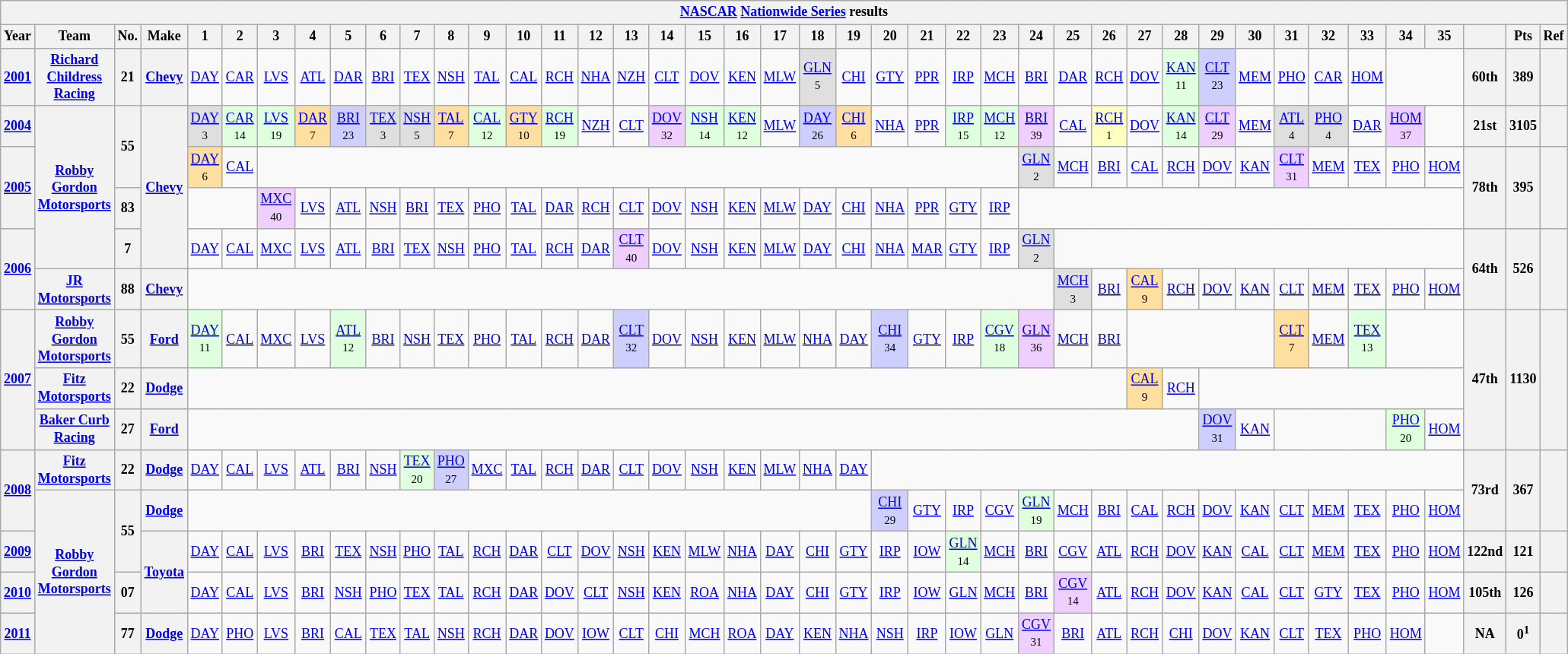<table class="wikitable" style="text-align:center; font-size:75%">
<tr>
<th colspan=42><a href='#'>NASCAR</a> <a href='#'>Nationwide Series</a> results</th>
</tr>
<tr>
<th>Year</th>
<th>Team</th>
<th>No.</th>
<th>Make</th>
<th>1</th>
<th>2</th>
<th>3</th>
<th>4</th>
<th>5</th>
<th>6</th>
<th>7</th>
<th>8</th>
<th>9</th>
<th>10</th>
<th>11</th>
<th>12</th>
<th>13</th>
<th>14</th>
<th>15</th>
<th>16</th>
<th>17</th>
<th>18</th>
<th>19</th>
<th>20</th>
<th>21</th>
<th>22</th>
<th>23</th>
<th>24</th>
<th>25</th>
<th>26</th>
<th>27</th>
<th>28</th>
<th>29</th>
<th>30</th>
<th>31</th>
<th>32</th>
<th>33</th>
<th>34</th>
<th>35</th>
<th></th>
<th>Pts</th>
<th>Ref</th>
</tr>
<tr>
<th><a href='#'>2001</a></th>
<th><a href='#'>Richard Childress Racing</a></th>
<th>21</th>
<th><a href='#'>Chevy</a></th>
<td><a href='#'>DAY</a></td>
<td><a href='#'>CAR</a></td>
<td><a href='#'>LVS</a></td>
<td><a href='#'>ATL</a></td>
<td><a href='#'>DAR</a></td>
<td><a href='#'>BRI</a></td>
<td><a href='#'>TEX</a></td>
<td><a href='#'>NSH</a></td>
<td><a href='#'>TAL</a></td>
<td><a href='#'>CAL</a></td>
<td><a href='#'>RCH</a></td>
<td><a href='#'>NHA</a></td>
<td><a href='#'>NZH</a></td>
<td><a href='#'>CLT</a></td>
<td><a href='#'>DOV</a></td>
<td><a href='#'>KEN</a></td>
<td><a href='#'>MLW</a></td>
<td style="background:#DFDFDF;"><a href='#'>GLN</a><br><small>5</small></td>
<td><a href='#'>CHI</a></td>
<td><a href='#'>GTY</a></td>
<td><a href='#'>PPR</a></td>
<td><a href='#'>IRP</a></td>
<td><a href='#'>MCH</a></td>
<td><a href='#'>BRI</a></td>
<td><a href='#'>DAR</a></td>
<td><a href='#'>RCH</a></td>
<td><a href='#'>DOV</a></td>
<td style="background:#DFFFDF;"><a href='#'>KAN</a><br><small>11</small></td>
<td style="background:#CFCFFF;"><a href='#'>CLT</a><br><small>23</small></td>
<td><a href='#'>MEM</a></td>
<td><a href='#'>PHO</a></td>
<td><a href='#'>CAR</a></td>
<td><a href='#'>HOM</a></td>
<td colspan=2></td>
<th>60th</th>
<th>389</th>
<th></th>
</tr>
<tr>
<th><a href='#'>2004</a></th>
<th rowspan=4><a href='#'>Robby Gordon Motorsports</a></th>
<th rowspan=2>55</th>
<th rowspan=4><a href='#'>Chevy</a></th>
<td style="background:#DFDFDF;"><a href='#'>DAY</a><br><small>3</small></td>
<td style="background:#DFFFDF;"><a href='#'>CAR</a><br><small>14</small></td>
<td style="background:#DFFFDF;"><a href='#'>LVS</a><br><small>19</small></td>
<td style="background:#FFDF9F;"><a href='#'>DAR</a><br><small>7</small></td>
<td style="background:#CFCFFF;"><a href='#'>BRI</a><br><small>23</small></td>
<td style="background:#DFDFDF;"><a href='#'>TEX</a><br><small>3</small></td>
<td style="background:#DFDFDF;"><a href='#'>NSH</a><br><small>5</small></td>
<td style="background:#FFDF9F;"><a href='#'>TAL</a><br><small>7</small></td>
<td style="background:#DFFFDF;"><a href='#'>CAL</a><br><small>12</small></td>
<td style="background:#FFDF9F;"><a href='#'>GTY</a><br><small>10</small></td>
<td style="background:#DFFFDF;"><a href='#'>RCH</a><br><small>19</small></td>
<td><a href='#'>NZH</a></td>
<td><a href='#'>CLT</a></td>
<td style="background:#EFCFFF;"><a href='#'>DOV</a><br><small>32</small></td>
<td style="background:#DFFFDF;"><a href='#'>NSH</a><br><small>14</small></td>
<td style="background:#DFFFDF;"><a href='#'>KEN</a><br><small>12</small></td>
<td><a href='#'>MLW</a></td>
<td style="background:#CFCFFF;"><a href='#'>DAY</a><br><small>26</small></td>
<td style="background:#FFDF9F;"><a href='#'>CHI</a><br><small>6</small></td>
<td><a href='#'>NHA</a></td>
<td><a href='#'>PPR</a></td>
<td style="background:#DFFFDF;"><a href='#'>IRP</a><br><small>15</small></td>
<td style="background:#DFFFDF;"><a href='#'>MCH</a><br><small>12</small></td>
<td style="background:#EFCFFF;"><a href='#'>BRI</a><br><small>39</small></td>
<td><a href='#'>CAL</a></td>
<td style="background:#FFFFBF;"><a href='#'>RCH</a><br><small>1</small></td>
<td><a href='#'>DOV</a></td>
<td style="background:#DFFFDF;"><a href='#'>KAN</a><br><small>14</small></td>
<td style="background:#EFCFFF;"><a href='#'>CLT</a><br><small>29</small></td>
<td><a href='#'>MEM</a></td>
<td style="background:#DFDFDF;"><a href='#'>ATL</a><br><small>4</small></td>
<td style="background:#DFDFDF;"><a href='#'>PHO</a><br><small>4</small></td>
<td><a href='#'>DAR</a></td>
<td style="background:#EFCFFF;"><a href='#'>HOM</a><br><small>37</small></td>
<td></td>
<th>21st</th>
<th>3105</th>
<th></th>
</tr>
<tr>
<th rowspan=2><a href='#'>2005</a></th>
<td style="background:#FFDF9F;"><a href='#'>DAY</a><br><small>6</small></td>
<td><a href='#'>CAL</a></td>
<td colspan=21></td>
<td style="background:#DFDFDF;"><a href='#'>GLN</a><br><small>2</small></td>
<td><a href='#'>MCH</a></td>
<td><a href='#'>BRI</a></td>
<td><a href='#'>CAL</a></td>
<td><a href='#'>RCH</a></td>
<td><a href='#'>DOV</a></td>
<td><a href='#'>KAN</a></td>
<td style="background:#EFCFFF;"><a href='#'>CLT</a><br><small>31</small></td>
<td><a href='#'>MEM</a></td>
<td><a href='#'>TEX</a></td>
<td><a href='#'>PHO</a></td>
<td><a href='#'>HOM</a></td>
<th rowspan=2>78th</th>
<th rowspan=2>395</th>
<th rowspan=2></th>
</tr>
<tr>
<th>83</th>
<td colspan=2></td>
<td style="background:#EFCFFF;"><a href='#'>MXC</a><br><small>40</small></td>
<td><a href='#'>LVS</a></td>
<td><a href='#'>ATL</a></td>
<td><a href='#'>NSH</a></td>
<td><a href='#'>BRI</a></td>
<td><a href='#'>TEX</a></td>
<td><a href='#'>PHO</a></td>
<td><a href='#'>TAL</a></td>
<td><a href='#'>DAR</a></td>
<td><a href='#'>RCH</a></td>
<td><a href='#'>CLT</a></td>
<td><a href='#'>DOV</a></td>
<td><a href='#'>NSH</a></td>
<td><a href='#'>KEN</a></td>
<td><a href='#'>MLW</a></td>
<td><a href='#'>DAY</a></td>
<td><a href='#'>CHI</a></td>
<td><a href='#'>NHA</a></td>
<td><a href='#'>PPR</a></td>
<td><a href='#'>GTY</a></td>
<td><a href='#'>IRP</a></td>
<td colspan=12></td>
</tr>
<tr>
<th rowspan=2><a href='#'>2006</a></th>
<th>7</th>
<td><a href='#'>DAY</a></td>
<td><a href='#'>CAL</a></td>
<td><a href='#'>MXC</a></td>
<td><a href='#'>LVS</a></td>
<td><a href='#'>ATL</a></td>
<td><a href='#'>BRI</a></td>
<td><a href='#'>TEX</a></td>
<td><a href='#'>NSH</a></td>
<td><a href='#'>PHO</a></td>
<td><a href='#'>TAL</a></td>
<td><a href='#'>RCH</a></td>
<td><a href='#'>DAR</a></td>
<td style="background:#EFCFFF;"><a href='#'>CLT</a><br><small>40</small></td>
<td><a href='#'>DOV</a></td>
<td><a href='#'>NSH</a></td>
<td><a href='#'>KEN</a></td>
<td><a href='#'>MLW</a></td>
<td><a href='#'>DAY</a></td>
<td><a href='#'>CHI</a></td>
<td><a href='#'>NHA</a></td>
<td><a href='#'>MAR</a></td>
<td><a href='#'>GTY</a></td>
<td><a href='#'>IRP</a></td>
<td style="background:#DFDFDF;"><a href='#'>GLN</a><br><small>2</small></td>
<td colspan=11></td>
<th rowspan=2>64th</th>
<th rowspan=2>526</th>
<th rowspan=2></th>
</tr>
<tr>
<th><a href='#'>JR Motorsports</a></th>
<th>88</th>
<th><a href='#'>Chevy</a></th>
<td colspan=24></td>
<td style="background:#DFDFDF;"><a href='#'>MCH</a><br><small>3</small></td>
<td><a href='#'>BRI</a></td>
<td style="background:#FFDF9F;"><a href='#'>CAL</a><br><small>9</small></td>
<td><a href='#'>RCH</a></td>
<td><a href='#'>DOV</a></td>
<td><a href='#'>KAN</a></td>
<td><a href='#'>CLT</a></td>
<td><a href='#'>MEM</a></td>
<td><a href='#'>TEX</a></td>
<td><a href='#'>PHO</a></td>
<td><a href='#'>HOM</a></td>
</tr>
<tr>
<th rowspan=3><a href='#'>2007</a></th>
<th><a href='#'>Robby Gordon Motorsports</a></th>
<th>55</th>
<th><a href='#'>Ford</a></th>
<td style="background:#DFFFDF;"><a href='#'>DAY</a><br><small>11</small></td>
<td><a href='#'>CAL</a></td>
<td><a href='#'>MXC</a></td>
<td><a href='#'>LVS</a></td>
<td style="background:#DFFFDF;"><a href='#'>ATL</a><br><small>12</small></td>
<td><a href='#'>BRI</a></td>
<td><a href='#'>NSH</a></td>
<td><a href='#'>TEX</a></td>
<td><a href='#'>PHO</a></td>
<td><a href='#'>TAL</a></td>
<td><a href='#'>RCH</a></td>
<td><a href='#'>DAR</a></td>
<td style="background:#CFCFFF;"><a href='#'>CLT</a><br><small>32</small></td>
<td><a href='#'>DOV</a></td>
<td><a href='#'>NSH</a></td>
<td><a href='#'>KEN</a></td>
<td><a href='#'>MLW</a></td>
<td><a href='#'>NHA</a></td>
<td><a href='#'>DAY</a></td>
<td style="background:#CFCFFF;"><a href='#'>CHI</a><br><small>34</small></td>
<td><a href='#'>GTY</a></td>
<td><a href='#'>IRP</a></td>
<td style="background:#DFFFDF;"><a href='#'>CGV</a><br><small>18</small></td>
<td style="background:#EFCFFF;"><a href='#'>GLN</a><br><small>36</small></td>
<td><a href='#'>MCH</a></td>
<td><a href='#'>BRI</a></td>
<td colspan=4></td>
<td style="background:#FFDF9F;"><a href='#'>CLT</a><br><small>7</small></td>
<td><a href='#'>MEM</a></td>
<td style="background:#DFFFDF;"><a href='#'>TEX</a><br><small>13</small></td>
<td colspan=2></td>
<th rowspan=3>47th</th>
<th rowspan=3>1130</th>
<th rowspan=3></th>
</tr>
<tr>
<th><a href='#'>Fitz Motorsports</a></th>
<th>22</th>
<th><a href='#'>Dodge</a></th>
<td colspan=26></td>
<td style="background:#FFDF9F;"><a href='#'>CAL</a><br><small>9</small></td>
<td><a href='#'>RCH</a></td>
<td colspan=7></td>
</tr>
<tr>
<th><a href='#'>Baker Curb Racing</a></th>
<th>27</th>
<th><a href='#'>Ford</a></th>
<td colspan=28></td>
<td style="background:#CFCFFF;"><a href='#'>DOV</a><br><small>31</small></td>
<td><a href='#'>KAN</a></td>
<td colspan=3></td>
<td style="background:#DFFFDF;"><a href='#'>PHO</a><br><small>20</small></td>
<td><a href='#'>HOM</a></td>
</tr>
<tr>
<th rowspan=2><a href='#'>2008</a></th>
<th><a href='#'>Fitz Motorsports</a></th>
<th>22</th>
<th><a href='#'>Dodge</a></th>
<td><a href='#'>DAY</a></td>
<td><a href='#'>CAL</a></td>
<td><a href='#'>LVS</a></td>
<td><a href='#'>ATL</a></td>
<td><a href='#'>BRI</a></td>
<td><a href='#'>NSH</a></td>
<td style="background:#DFFFDF;"><a href='#'>TEX</a><br><small>20</small></td>
<td style="background:#CFCFFF;"><a href='#'>PHO</a><br><small>27</small></td>
<td><a href='#'>MXC</a></td>
<td><a href='#'>TAL</a></td>
<td><a href='#'>RCH</a></td>
<td><a href='#'>DAR</a></td>
<td><a href='#'>CLT</a></td>
<td><a href='#'>DOV</a></td>
<td><a href='#'>NSH</a></td>
<td><a href='#'>KEN</a></td>
<td><a href='#'>MLW</a></td>
<td><a href='#'>NHA</a></td>
<td><a href='#'>DAY</a></td>
<td colspan=16></td>
<th rowspan=2>73rd</th>
<th rowspan=2>367</th>
<th rowspan=2></th>
</tr>
<tr>
<th rowspan=4><a href='#'>Robby Gordon Motorsports</a></th>
<th rowspan=2>55</th>
<th><a href='#'>Dodge</a></th>
<td colspan=19></td>
<td style="background:#CFCFFF;"><a href='#'>CHI</a><br><small>29</small></td>
<td><a href='#'>GTY</a></td>
<td><a href='#'>IRP</a></td>
<td><a href='#'>CGV</a></td>
<td style="background:#DFFFDF;"><a href='#'>GLN</a><br><small>19</small></td>
<td><a href='#'>MCH</a></td>
<td><a href='#'>BRI</a></td>
<td><a href='#'>CAL</a></td>
<td><a href='#'>RCH</a></td>
<td><a href='#'>DOV</a></td>
<td><a href='#'>KAN</a></td>
<td><a href='#'>CLT</a></td>
<td><a href='#'>MEM</a></td>
<td><a href='#'>TEX</a></td>
<td><a href='#'>PHO</a></td>
<td><a href='#'>HOM</a></td>
</tr>
<tr>
<th><a href='#'>2009</a></th>
<th rowspan=2><a href='#'>Toyota</a></th>
<td><a href='#'>DAY</a></td>
<td><a href='#'>CAL</a></td>
<td><a href='#'>LVS</a></td>
<td><a href='#'>BRI</a></td>
<td><a href='#'>TEX</a></td>
<td><a href='#'>NSH</a></td>
<td><a href='#'>PHO</a></td>
<td><a href='#'>TAL</a></td>
<td><a href='#'>RCH</a></td>
<td><a href='#'>DAR</a></td>
<td><a href='#'>CLT</a></td>
<td><a href='#'>DOV</a></td>
<td><a href='#'>NSH</a></td>
<td><a href='#'>KEN</a></td>
<td><a href='#'>MLW</a></td>
<td><a href='#'>NHA</a></td>
<td><a href='#'>DAY</a></td>
<td><a href='#'>CHI</a></td>
<td><a href='#'>GTY</a></td>
<td><a href='#'>IRP</a></td>
<td><a href='#'>IOW</a></td>
<td style="background:#DFFFDF;"><a href='#'>GLN</a><br><small>14</small></td>
<td><a href='#'>MCH</a></td>
<td><a href='#'>BRI</a></td>
<td><a href='#'>CGV</a></td>
<td><a href='#'>ATL</a></td>
<td><a href='#'>RCH</a></td>
<td><a href='#'>DOV</a></td>
<td><a href='#'>KAN</a></td>
<td><a href='#'>CAL</a></td>
<td><a href='#'>CLT</a></td>
<td><a href='#'>MEM</a></td>
<td><a href='#'>TEX</a></td>
<td><a href='#'>PHO</a></td>
<td><a href='#'>HOM</a></td>
<th>122nd</th>
<th>121</th>
<th></th>
</tr>
<tr>
<th><a href='#'>2010</a></th>
<th>07</th>
<td><a href='#'>DAY</a></td>
<td><a href='#'>CAL</a></td>
<td><a href='#'>LVS</a></td>
<td><a href='#'>BRI</a></td>
<td><a href='#'>NSH</a></td>
<td><a href='#'>PHO</a></td>
<td><a href='#'>TEX</a></td>
<td><a href='#'>TAL</a></td>
<td><a href='#'>RCH</a></td>
<td><a href='#'>DAR</a></td>
<td><a href='#'>DOV</a></td>
<td><a href='#'>CLT</a></td>
<td><a href='#'>NSH</a></td>
<td><a href='#'>KEN</a></td>
<td><a href='#'>ROA</a></td>
<td><a href='#'>NHA</a></td>
<td><a href='#'>DAY</a></td>
<td><a href='#'>CHI</a></td>
<td><a href='#'>GTY</a></td>
<td><a href='#'>IRP</a></td>
<td><a href='#'>IOW</a></td>
<td><a href='#'>GLN</a></td>
<td><a href='#'>MCH</a></td>
<td><a href='#'>BRI</a></td>
<td style="background:#EFCFFF;"><a href='#'>CGV</a><br><small>14</small></td>
<td><a href='#'>ATL</a></td>
<td><a href='#'>RCH</a></td>
<td><a href='#'>DOV</a></td>
<td><a href='#'>KAN</a></td>
<td><a href='#'>CAL</a></td>
<td><a href='#'>CLT</a></td>
<td><a href='#'>GTY</a></td>
<td><a href='#'>TEX</a></td>
<td><a href='#'>PHO</a></td>
<td><a href='#'>HOM</a></td>
<th>105th</th>
<th>126</th>
<th></th>
</tr>
<tr>
<th><a href='#'>2011</a></th>
<th>77</th>
<th><a href='#'>Dodge</a></th>
<td><a href='#'>DAY</a></td>
<td><a href='#'>PHO</a></td>
<td><a href='#'>LVS</a></td>
<td><a href='#'>BRI</a></td>
<td><a href='#'>CAL</a></td>
<td><a href='#'>TEX</a></td>
<td><a href='#'>TAL</a></td>
<td><a href='#'>NSH</a></td>
<td><a href='#'>RCH</a></td>
<td><a href='#'>DAR</a></td>
<td><a href='#'>DOV</a></td>
<td><a href='#'>IOW</a></td>
<td><a href='#'>CLT</a></td>
<td><a href='#'>CHI</a></td>
<td><a href='#'>MCH</a></td>
<td><a href='#'>ROA</a></td>
<td><a href='#'>DAY</a></td>
<td><a href='#'>KEN</a></td>
<td><a href='#'>NHA</a></td>
<td><a href='#'>NSH</a></td>
<td><a href='#'>IRP</a></td>
<td><a href='#'>IOW</a></td>
<td><a href='#'>GLN</a></td>
<td style="background:#EFCFFF;"><a href='#'>CGV</a><br><small>31</small></td>
<td><a href='#'>BRI</a></td>
<td><a href='#'>ATL</a></td>
<td><a href='#'>RCH</a></td>
<td><a href='#'>CHI</a></td>
<td><a href='#'>DOV</a></td>
<td><a href='#'>KAN</a></td>
<td><a href='#'>CLT</a></td>
<td><a href='#'>TEX</a></td>
<td><a href='#'>PHO</a></td>
<td><a href='#'>HOM</a></td>
<td></td>
<th>NA</th>
<th>0<sup>1</sup></th>
<th></th>
</tr>
</table>
